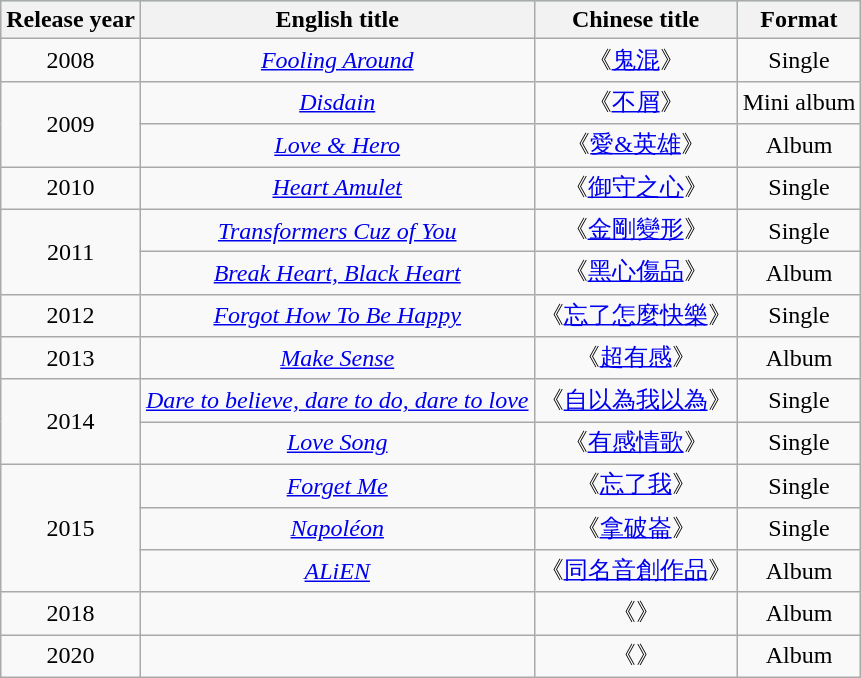<table class="wikitable" style="text-align:center;">
<tr style="background:#AFEEEE; color:black" align=center>
<th>Release year</th>
<th>English title</th>
<th>Chinese title</th>
<th>Format</th>
</tr>
<tr>
<td>2008</td>
<td><em><a href='#'>Fooling Around</a></em></td>
<td>《<a href='#'>鬼混</a>》</td>
<td>Single</td>
</tr>
<tr>
<td rowspan="2">2009</td>
<td><em><a href='#'>Disdain</a></em></td>
<td>《<a href='#'>不屑</a>》</td>
<td>Mini album</td>
</tr>
<tr>
<td><em><a href='#'>Love & Hero</a></em></td>
<td>《<a href='#'>愛&英雄</a>》</td>
<td>Album</td>
</tr>
<tr>
<td>2010</td>
<td><em><a href='#'>Heart Amulet</a></em></td>
<td>《<a href='#'>御守之心</a>》</td>
<td>Single</td>
</tr>
<tr>
<td rowspan="2">2011</td>
<td><em><a href='#'>Transformers Cuz of You</a></em></td>
<td>《<a href='#'>金剛變形</a>》</td>
<td>Single</td>
</tr>
<tr>
<td><em><a href='#'>Break Heart, Black Heart</a></em></td>
<td>《<a href='#'>黑心傷品</a>》</td>
<td>Album</td>
</tr>
<tr>
<td>2012</td>
<td><em><a href='#'>Forgot How To Be Happy</a></em></td>
<td>《<a href='#'>忘了怎麼快樂</a>》</td>
<td>Single</td>
</tr>
<tr>
<td>2013</td>
<td><em><a href='#'>Make Sense</a></em></td>
<td>《<a href='#'>超有感</a>》</td>
<td>Album</td>
</tr>
<tr>
<td rowspan="2">2014</td>
<td><em><a href='#'>Dare to believe, dare to do, dare to love</a></em></td>
<td>《<a href='#'>自以為我以為</a>》</td>
<td>Single</td>
</tr>
<tr>
<td><em><a href='#'>Love Song</a></em></td>
<td>《<a href='#'>有感情歌</a>》</td>
<td>Single</td>
</tr>
<tr>
<td rowspan="3">2015</td>
<td><em><a href='#'>Forget Me</a></em></td>
<td>《<a href='#'>忘了我</a>》</td>
<td>Single</td>
</tr>
<tr>
<td><em><a href='#'>Napoléon</a></em></td>
<td>《<a href='#'>拿破崙</a>》</td>
<td>Single</td>
</tr>
<tr>
<td><em><a href='#'>ALiEN</a></em></td>
<td>《<a href='#'>同名音創作品</a>》</td>
<td>Album</td>
</tr>
<tr>
<td>2018</td>
<td></td>
<td>《》</td>
<td>Album</td>
</tr>
<tr>
<td>2020</td>
<td></td>
<td>《》</td>
<td>Album</td>
</tr>
</table>
